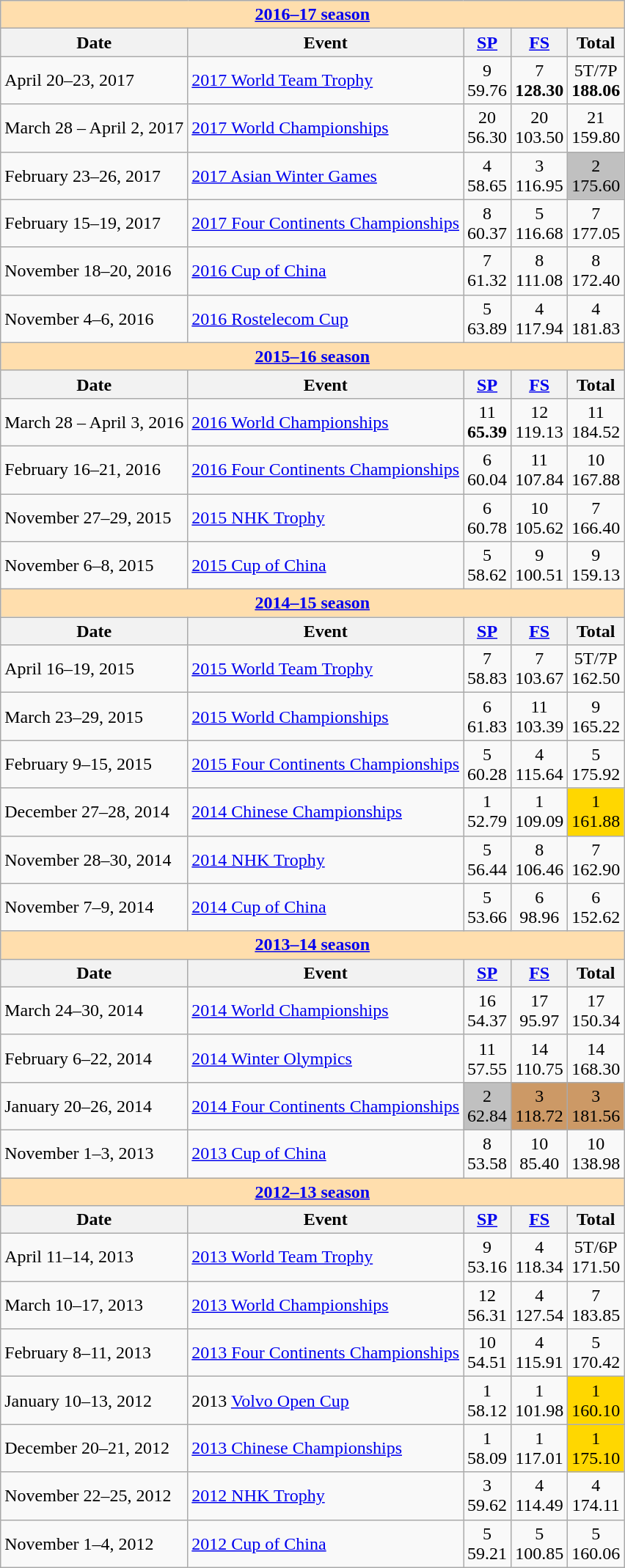<table class="wikitable">
<tr>
<th colspan=5 style="background:#ffdead;"><a href='#'>2016–17 season</a></th>
</tr>
<tr>
<th>Date</th>
<th>Event</th>
<th><a href='#'>SP</a></th>
<th><a href='#'>FS</a></th>
<th>Total</th>
</tr>
<tr>
<td>April 20–23, 2017</td>
<td><a href='#'>2017 World Team Trophy</a></td>
<td align=center>9 <br> 59.76</td>
<td align=center>7 <br> <strong>128.30</strong></td>
<td align=center>5T/7P <br> <strong>188.06</strong></td>
</tr>
<tr>
<td>March 28 – April 2, 2017</td>
<td><a href='#'>2017 World Championships</a></td>
<td align=center>20 <br> 56.30</td>
<td align=center>20 <br> 103.50</td>
<td align=center>21 <br> 159.80</td>
</tr>
<tr>
<td>February 23–26, 2017</td>
<td><a href='#'>2017 Asian Winter Games</a></td>
<td align=center>4 <br> 58.65</td>
<td align=center>3 <br> 116.95</td>
<td align=center bgcolor=silver>2 <br> 175.60</td>
</tr>
<tr>
<td>February 15–19, 2017</td>
<td><a href='#'>2017 Four Continents Championships</a></td>
<td align=center>8 <br> 60.37</td>
<td align=center>5 <br> 116.68</td>
<td align=center>7 <br> 177.05</td>
</tr>
<tr>
<td>November 18–20, 2016</td>
<td><a href='#'>2016 Cup of China</a></td>
<td align=center>7 <br> 61.32</td>
<td align=center>8 <br> 111.08</td>
<td align=center>8 <br> 172.40</td>
</tr>
<tr>
<td>November 4–6, 2016</td>
<td><a href='#'>2016 Rostelecom Cup</a></td>
<td align=center>5 <br> 63.89</td>
<td align=center>4 <br> 117.94</td>
<td align=center>4 <br> 181.83</td>
</tr>
<tr>
<th colspan=5 style="background:#ffdead;"><a href='#'>2015–16 season</a></th>
</tr>
<tr>
<th>Date</th>
<th>Event</th>
<th><a href='#'>SP</a></th>
<th><a href='#'>FS</a></th>
<th>Total</th>
</tr>
<tr>
<td>March 28 – April 3, 2016</td>
<td><a href='#'>2016 World Championships</a></td>
<td align=center>11 <br> <strong>65.39</strong></td>
<td align=center>12 <br> 119.13</td>
<td align=center>11 <br> 184.52</td>
</tr>
<tr>
<td>February 16–21, 2016</td>
<td><a href='#'>2016 Four Continents Championships</a></td>
<td align=center>6 <br> 60.04</td>
<td align=center>11 <br> 107.84</td>
<td align=center>10 <br> 167.88</td>
</tr>
<tr>
<td>November 27–29, 2015</td>
<td><a href='#'>2015 NHK Trophy</a></td>
<td align=center>6 <br> 60.78</td>
<td align=center>10 <br> 105.62</td>
<td align=center>7 <br> 166.40</td>
</tr>
<tr>
<td>November 6–8, 2015</td>
<td><a href='#'>2015 Cup of China</a></td>
<td align=center>5 <br> 58.62</td>
<td align=center>9 <br> 100.51</td>
<td align=center>9 <br> 159.13</td>
</tr>
<tr>
<th colspan=5 style="background:#ffdead;"><a href='#'>2014–15 season</a></th>
</tr>
<tr>
<th>Date</th>
<th>Event</th>
<th><a href='#'>SP</a></th>
<th><a href='#'>FS</a></th>
<th>Total</th>
</tr>
<tr>
<td>April 16–19, 2015</td>
<td><a href='#'>2015 World Team Trophy</a></td>
<td align=center>7 <br> 58.83</td>
<td align=center>7 <br> 103.67</td>
<td align=center>5T/7P <br> 162.50</td>
</tr>
<tr>
<td>March 23–29, 2015</td>
<td><a href='#'>2015 World Championships</a></td>
<td align=center>6 <br> 61.83</td>
<td align=center>11 <br> 103.39</td>
<td align=center>9 <br> 165.22</td>
</tr>
<tr>
<td>February 9–15, 2015</td>
<td><a href='#'>2015 Four Continents Championships</a></td>
<td align=center>5 <br> 60.28</td>
<td align=center>4 <br> 115.64</td>
<td align=center>5 <br> 175.92</td>
</tr>
<tr>
<td>December 27–28, 2014</td>
<td><a href='#'>2014 Chinese Championships</a></td>
<td align=center>1 <br> 52.79</td>
<td align=center>1 <br> 109.09</td>
<td align=center bgcolor=gold>1 <br> 161.88</td>
</tr>
<tr>
<td>November 28–30, 2014</td>
<td><a href='#'>2014 NHK Trophy</a></td>
<td align=center>5 <br> 56.44</td>
<td align=center>8 <br> 106.46</td>
<td align=center>7 <br> 162.90</td>
</tr>
<tr>
<td>November 7–9, 2014</td>
<td><a href='#'>2014 Cup of China</a></td>
<td align=center>5 <br> 53.66</td>
<td align=center>6 <br> 98.96</td>
<td align=center>6 <br> 152.62</td>
</tr>
<tr>
<th colspan=5 style="background:#ffdead;"><a href='#'>2013–14 season</a></th>
</tr>
<tr>
<th>Date</th>
<th>Event</th>
<th><a href='#'>SP</a></th>
<th><a href='#'>FS</a></th>
<th>Total</th>
</tr>
<tr>
<td>March 24–30, 2014</td>
<td><a href='#'>2014 World Championships</a></td>
<td align=center>16 <br> 54.37</td>
<td align=center>17 <br> 95.97</td>
<td align=center>17 <br> 150.34</td>
</tr>
<tr>
<td>February 6–22, 2014</td>
<td><a href='#'>2014 Winter Olympics</a></td>
<td align=center>11 <br> 57.55</td>
<td align=center>14 <br> 110.75</td>
<td align=center>14 <br> 168.30</td>
</tr>
<tr>
<td>January 20–26, 2014</td>
<td><a href='#'>2014 Four Continents Championships</a></td>
<td align=center bgcolor=silver>2 <br> 62.84</td>
<td align=center bgcolor=cc9966>3 <br> 118.72</td>
<td align=center bgcolor=cc9966>3 <br> 181.56</td>
</tr>
<tr>
<td>November 1–3, 2013</td>
<td><a href='#'>2013 Cup of China</a></td>
<td align=center>8 <br> 53.58</td>
<td align=center>10 <br> 85.40</td>
<td align=center>10 <br> 138.98</td>
</tr>
<tr>
<th colspan=5 style="background:#ffdead;"><a href='#'>2012–13 season</a></th>
</tr>
<tr>
<th>Date</th>
<th>Event</th>
<th><a href='#'>SP</a></th>
<th><a href='#'>FS</a></th>
<th>Total</th>
</tr>
<tr>
<td>April 11–14, 2013</td>
<td><a href='#'>2013 World Team Trophy</a></td>
<td align=center>9 <br> 53.16</td>
<td align=center>4 <br> 118.34</td>
<td align=center>5T/6P <br> 171.50</td>
</tr>
<tr>
<td>March 10–17, 2013</td>
<td><a href='#'>2013 World Championships</a></td>
<td align=center>12 <br> 56.31</td>
<td align=center>4 <br> 127.54</td>
<td align=center>7 <br> 183.85</td>
</tr>
<tr>
<td>February 8–11, 2013</td>
<td><a href='#'>2013 Four Continents Championships</a></td>
<td align=center>10 <br> 54.51</td>
<td align=center>4 <br> 115.91</td>
<td align=center>5 <br> 170.42</td>
</tr>
<tr>
<td>January 10–13, 2012</td>
<td>2013 <a href='#'>Volvo Open Cup</a></td>
<td align=center>1 <br> 58.12</td>
<td align=center>1 <br> 101.98</td>
<td align=center bgcolor=gold>1 <br> 160.10</td>
</tr>
<tr>
<td>December 20–21, 2012</td>
<td><a href='#'>2013 Chinese Championships</a></td>
<td align=center>1 <br> 58.09</td>
<td align=center>1 <br> 117.01</td>
<td align=center bgcolor=gold>1 <br> 175.10</td>
</tr>
<tr>
<td>November 22–25, 2012</td>
<td><a href='#'>2012 NHK Trophy</a></td>
<td align=center>3 <br> 59.62</td>
<td align=center>4 <br> 114.49</td>
<td align=center>4 <br> 174.11</td>
</tr>
<tr>
<td>November 1–4, 2012</td>
<td><a href='#'>2012 Cup of China</a></td>
<td align=center>5 <br> 59.21</td>
<td align=center>5 <br> 100.85</td>
<td align=center>5 <br> 160.06</td>
</tr>
</table>
